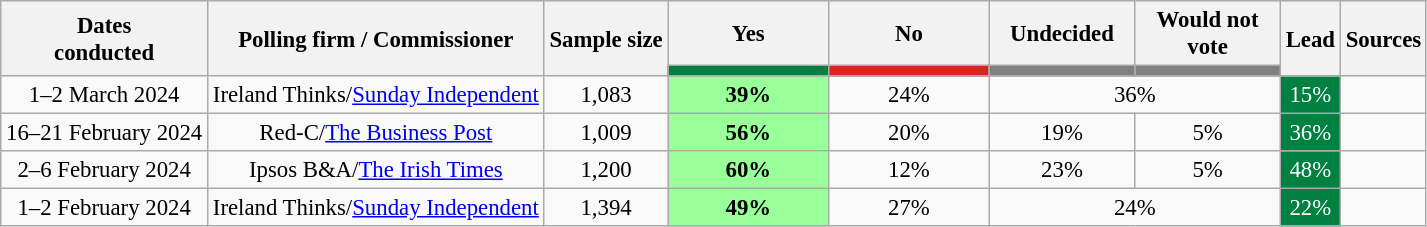<table class="wikitable" style="text-align:center;font-size:95%;">
<tr>
<th rowspan="2">Dates<br> conducted</th>
<th rowspan="2">Polling firm / Commissioner</th>
<th rowspan="2">Sample size</th>
<th>Yes</th>
<th>No</th>
<th>Undecided</th>
<th>Would not vote</th>
<th rowspan="2">Lead</th>
<th rowspan="2">Sources</th>
</tr>
<tr>
<th class="unsortable" style="background: rgb(0, 129, 66); width: 100px; color: white;"></th>
<th class="unsortable" style="background: rgb(220, 36, 31); width: 100px; color: white;"></th>
<th class="unsortable" style="background: gray; width: 90px; color: white;"></th>
<th class="unsortable" style="background: gray; width: 90px; color: white;"></th>
</tr>
<tr>
<td>1–2 March 2024</td>
<td>Ireland Thinks/<a href='#'>Sunday Independent</a></td>
<td>1,083</td>
<td style="background: rgb(153, 255, 153);"><strong>39%</strong></td>
<td>24%</td>
<td colspan=2>36%</td>
<td style="background: rgb(0, 129, 66); color: white;">15%</td>
<td></td>
</tr>
<tr>
<td>16–21 February 2024</td>
<td>Red-C/<a href='#'>The Business Post</a></td>
<td>1,009</td>
<td style="background: rgb(153, 255, 153);"><strong>56%</strong></td>
<td>20%</td>
<td>19%</td>
<td>5%</td>
<td style="background: rgb(0, 129, 66); color: white;">36%</td>
<td></td>
</tr>
<tr>
<td>2–6 February 2024</td>
<td>Ipsos B&A/<a href='#'>The Irish Times</a></td>
<td>1,200</td>
<td style="background: rgb(153, 255, 153);"><strong>60%</strong></td>
<td>12%</td>
<td>23%</td>
<td>5%</td>
<td style="background: rgb(0, 129, 66); color: white;">48%</td>
<td></td>
</tr>
<tr>
<td>1–2 February 2024</td>
<td>Ireland Thinks/<a href='#'>Sunday Independent</a></td>
<td>1,394</td>
<td style="background: rgb(153, 255, 153);"><strong>49%</strong></td>
<td>27%</td>
<td colspan=2>24%</td>
<td style="background: rgb(0, 129, 66); color: white;">22%</td>
<td></td>
</tr>
</table>
